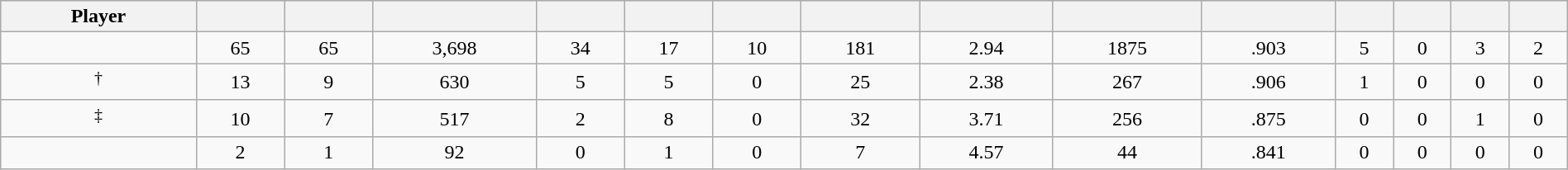<table class="wikitable sortable" style="width:100%; text-align:center;">
<tr style="text-align:center; background:#ddd;">
<th>Player</th>
<th></th>
<th></th>
<th></th>
<th></th>
<th></th>
<th></th>
<th></th>
<th></th>
<th></th>
<th></th>
<th></th>
<th></th>
<th></th>
<th></th>
</tr>
<tr>
<td style=white-space:nowrap></td>
<td>65</td>
<td>65</td>
<td>3,698</td>
<td>34</td>
<td>17</td>
<td>10</td>
<td>181</td>
<td>2.94</td>
<td>1875</td>
<td>.903</td>
<td>5</td>
<td>0</td>
<td>3</td>
<td>2</td>
</tr>
<tr>
<td style=white-space:nowrap><sup>†</sup></td>
<td>13</td>
<td>9</td>
<td>630</td>
<td>5</td>
<td>5</td>
<td>0</td>
<td>25</td>
<td>2.38</td>
<td>267</td>
<td>.906</td>
<td>1</td>
<td>0</td>
<td>0</td>
<td>0</td>
</tr>
<tr>
<td style=white-space:nowrap><sup>‡</sup></td>
<td>10</td>
<td>7</td>
<td>517</td>
<td>2</td>
<td>8</td>
<td>0</td>
<td>32</td>
<td>3.71</td>
<td>256</td>
<td>.875</td>
<td>0</td>
<td>0</td>
<td>1</td>
<td>0</td>
</tr>
<tr>
<td style=white-space:nowrap></td>
<td>2</td>
<td>1</td>
<td>92</td>
<td>0</td>
<td>1</td>
<td>0</td>
<td>7</td>
<td>4.57</td>
<td>44</td>
<td>.841</td>
<td>0</td>
<td>0</td>
<td>0</td>
<td>0</td>
</tr>
</table>
